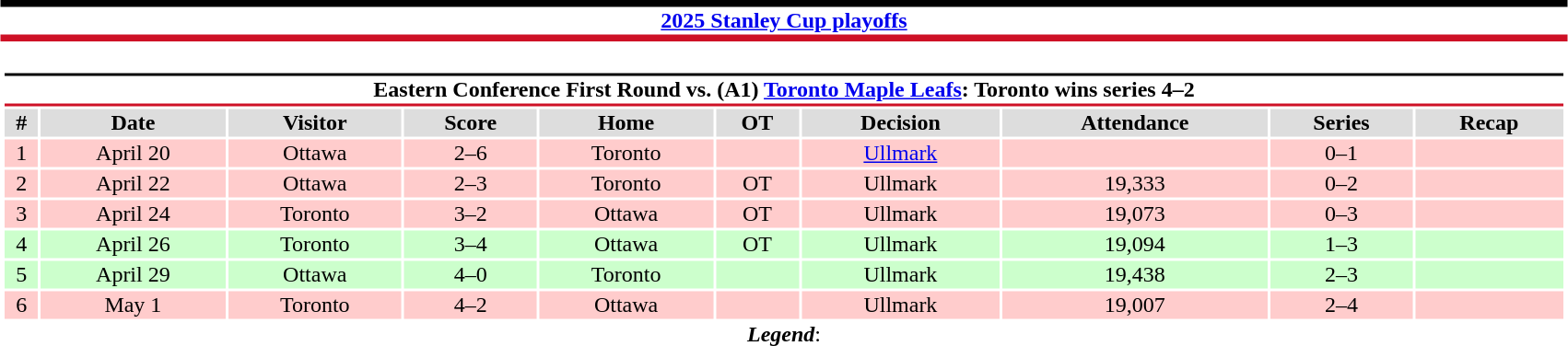<table class="toccolours" width=90% style="clear:both; margin:1.5em auto; text-align:center;">
<tr>
<th colspan=11 style="background:#FFFFFF; border-top:#000000 5px solid; border-bottom:#CE1126 5px solid;"><a href='#'>2025 Stanley Cup playoffs</a></th>
</tr>
<tr>
<td colspan=10><br><table class="toccolours collapsible collapsed" width=100%>
<tr>
<th colspan=10 style="background:#FFFFFF; border-top:#000000 2px solid; border-bottom:#CE1126 2px solid;">Eastern Conference First Round vs. (A1) <a href='#'>Toronto Maple Leafs</a>: Toronto wins series 4–2</th>
</tr>
<tr align="center" bgcolor="#dddddd">
<th>#</th>
<th>Date</th>
<th>Visitor</th>
<th>Score</th>
<th>Home</th>
<th>OT</th>
<th>Decision</th>
<th>Attendance</th>
<th>Series</th>
<th>Recap</th>
</tr>
<tr style="background:#fcc;">
<td>1</td>
<td>April 20</td>
<td>Ottawa</td>
<td>2–6</td>
<td>Toronto</td>
<td></td>
<td><a href='#'>Ullmark</a></td>
<td></td>
<td>0–1</td>
<td></td>
</tr>
<tr style="background:#fcc;">
<td>2</td>
<td>April 22</td>
<td>Ottawa</td>
<td>2–3</td>
<td>Toronto</td>
<td>OT</td>
<td>Ullmark</td>
<td>19,333</td>
<td>0–2</td>
<td></td>
</tr>
<tr style="background:#fcc;">
<td>3</td>
<td>April 24</td>
<td>Toronto</td>
<td>3–2</td>
<td>Ottawa</td>
<td>OT</td>
<td>Ullmark</td>
<td>19,073</td>
<td>0–3</td>
<td></td>
</tr>
<tr style="background:#cfc;">
<td>4</td>
<td>April 26</td>
<td>Toronto</td>
<td>3–4</td>
<td>Ottawa</td>
<td>OT</td>
<td>Ullmark</td>
<td>19,094</td>
<td>1–3</td>
<td></td>
</tr>
<tr style="background:#cfc;">
<td>5</td>
<td>April 29</td>
<td>Ottawa</td>
<td>4–0</td>
<td>Toronto</td>
<td></td>
<td>Ullmark</td>
<td>19,438</td>
<td>2–3</td>
<td></td>
</tr>
<tr style="background:#fcc;">
<td>6</td>
<td>May 1</td>
<td>Toronto</td>
<td>4–2</td>
<td>Ottawa</td>
<td></td>
<td>Ullmark</td>
<td>19,007</td>
<td>2–4</td>
<td></td>
</tr>
</table>
<strong><em>Legend</em></strong>:

</td>
</tr>
</table>
